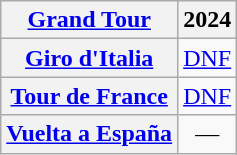<table class="wikitable plainrowheaders">
<tr>
<th scope="col"><a href='#'>Grand Tour</a></th>
<th scope="col">2024</th>
</tr>
<tr style="text-align:center;">
<th scope="row"> <a href='#'>Giro d'Italia</a></th>
<td><a href='#'>DNF</a></td>
</tr>
<tr style="text-align:center;">
<th scope="row"> <a href='#'>Tour de France</a></th>
<td><a href='#'>DNF</a></td>
</tr>
<tr style="text-align:center;">
<th scope="row"> <a href='#'>Vuelta a España</a></th>
<td>—</td>
</tr>
</table>
